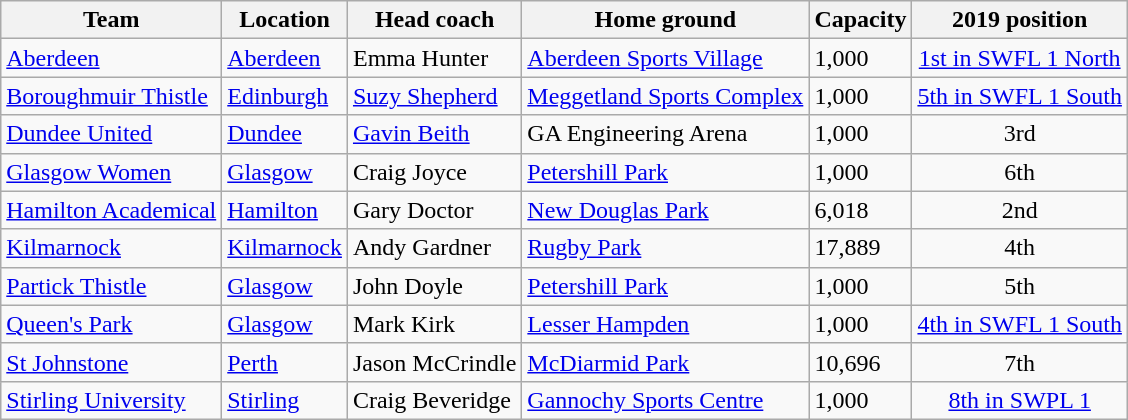<table class="wikitable sortable">
<tr>
<th>Team</th>
<th>Location</th>
<th>Head coach</th>
<th>Home ground</th>
<th>Capacity</th>
<th data-sort-type="number">2019 position</th>
</tr>
<tr>
<td><a href='#'>Aberdeen</a></td>
<td><a href='#'>Aberdeen</a></td>
<td> Emma Hunter</td>
<td><a href='#'>Aberdeen Sports Village</a></td>
<td>1,000</td>
<td align=center><a href='#'>1st in SWFL 1 North</a></td>
</tr>
<tr>
<td><a href='#'>Boroughmuir Thistle</a></td>
<td><a href='#'>Edinburgh</a></td>
<td> <a href='#'>Suzy Shepherd</a></td>
<td><a href='#'>Meggetland Sports Complex</a></td>
<td>1,000</td>
<td align=center><a href='#'>5th in SWFL 1 South</a></td>
</tr>
<tr>
<td><a href='#'>Dundee United</a></td>
<td><a href='#'>Dundee</a></td>
<td> <a href='#'>Gavin Beith</a></td>
<td>GA Engineering Arena</td>
<td>1,000</td>
<td align=center>3rd</td>
</tr>
<tr>
<td><a href='#'>Glasgow Women</a></td>
<td><a href='#'>Glasgow</a></td>
<td> Craig Joyce</td>
<td><a href='#'>Petershill Park</a></td>
<td>1,000</td>
<td align=center>6th</td>
</tr>
<tr>
<td><a href='#'>Hamilton Academical</a></td>
<td><a href='#'>Hamilton</a></td>
<td> Gary Doctor</td>
<td><a href='#'>New Douglas Park</a></td>
<td>6,018</td>
<td align=center>2nd</td>
</tr>
<tr>
<td><a href='#'>Kilmarnock</a></td>
<td><a href='#'>Kilmarnock</a></td>
<td> Andy Gardner</td>
<td><a href='#'>Rugby Park</a></td>
<td>17,889</td>
<td align=center>4th</td>
</tr>
<tr>
<td><a href='#'>Partick Thistle</a></td>
<td><a href='#'>Glasgow</a></td>
<td> John Doyle</td>
<td><a href='#'>Petershill Park</a></td>
<td>1,000</td>
<td align=center>5th</td>
</tr>
<tr>
<td><a href='#'>Queen's Park</a></td>
<td><a href='#'>Glasgow</a></td>
<td> Mark Kirk</td>
<td><a href='#'>Lesser Hampden</a></td>
<td>1,000</td>
<td align=center><a href='#'>4th in SWFL 1 South</a></td>
</tr>
<tr>
<td><a href='#'>St Johnstone</a></td>
<td><a href='#'>Perth</a></td>
<td> Jason McCrindle</td>
<td><a href='#'>McDiarmid Park</a></td>
<td>10,696</td>
<td align=center>7th</td>
</tr>
<tr>
<td><a href='#'>Stirling University</a></td>
<td><a href='#'>Stirling</a></td>
<td> Craig Beveridge</td>
<td><a href='#'>Gannochy Sports Centre</a></td>
<td>1,000</td>
<td align=center><a href='#'>8th in SWPL 1</a></td>
</tr>
</table>
